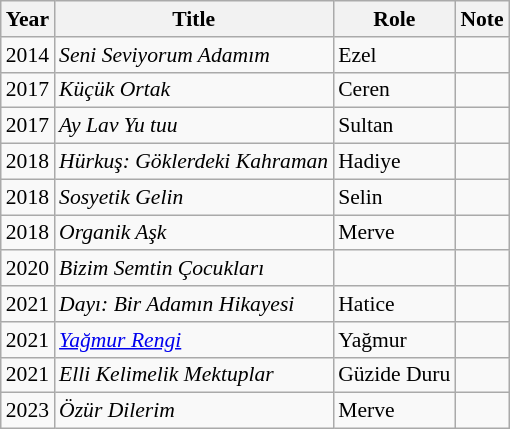<table class="wikitable" style="font-size: 90%;">
<tr>
<th>Year</th>
<th>Title</th>
<th>Role</th>
<th>Note</th>
</tr>
<tr>
<td>2014</td>
<td><em>Seni Seviyorum Adamım</em></td>
<td>Ezel</td>
<td></td>
</tr>
<tr>
<td>2017</td>
<td><em>Küçük Ortak</em></td>
<td>Ceren</td>
<td></td>
</tr>
<tr>
<td>2017</td>
<td><em>Ay Lav Yu tuu</em></td>
<td>Sultan</td>
<td></td>
</tr>
<tr>
<td>2018</td>
<td><em>Hürkuş: Göklerdeki Kahraman</em></td>
<td>Hadiye</td>
<td></td>
</tr>
<tr>
<td>2018</td>
<td><em>Sosyetik Gelin</em></td>
<td>Selin</td>
<td></td>
</tr>
<tr>
<td>2018</td>
<td><em>Organik Aşk</em></td>
<td>Merve</td>
<td></td>
</tr>
<tr>
<td>2020</td>
<td><em>Bizim Semtin Çocukları</em></td>
<td></td>
<td></td>
</tr>
<tr>
<td>2021</td>
<td><em>Dayı: Bir Adamın Hikayesi</em></td>
<td>Hatice</td>
<td></td>
</tr>
<tr>
<td>2021</td>
<td><em><a href='#'>Yağmur Rengi</a></em></td>
<td>Yağmur</td>
<td></td>
</tr>
<tr>
<td>2021</td>
<td><em>Elli Kelimelik Mektuplar</em></td>
<td>Güzide Duru</td>
<td></td>
</tr>
<tr>
<td>2023</td>
<td><em>Özür Dilerim</em></td>
<td>Merve</td>
<td></td>
</tr>
</table>
